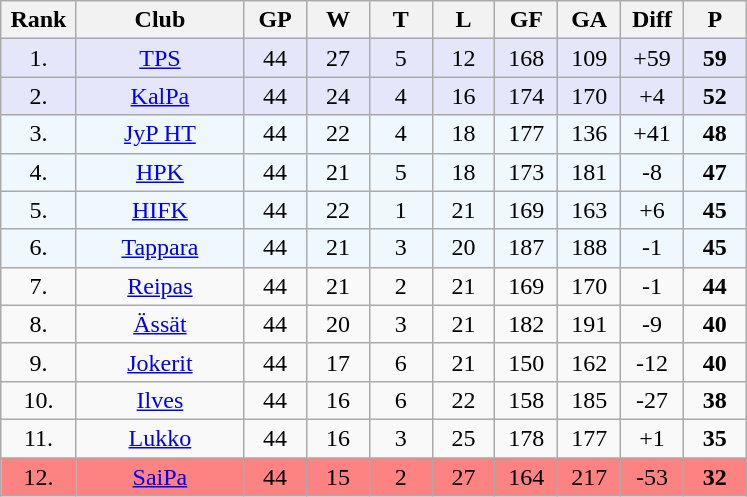<table class="wikitable sortable">
<tr>
<th bgcolor="#DDDDFF" width="9%" align="left">Rank</th>
<th bgcolor="#DDDDFF" width="20%">Club</th>
<th bgcolor="#DDDDFF" width="7.5%">GP</th>
<th bgcolor="#DDDDFF" width="7.5%">W</th>
<th bgcolor="#DDDDFF" width="7.5%">T</th>
<th bgcolor="#DDDDFF" width="7.5%">L</th>
<th bgcolor="#DDDDFF" width="7.5%">GF</th>
<th bgcolor="#DDDDFF" width="7.5%">GA</th>
<th bgcolor="#DDDDFF" width="7.5%" class="unsortable">Diff</th>
<th bgcolor="#DDDDFF" width="7.5%">P</th>
</tr>
<tr bgcolor="#e6e6fa" align="center">
<td>1.</td>
<td><a href='#'>TPS</a></td>
<td>44</td>
<td>27</td>
<td>5</td>
<td>12</td>
<td>168</td>
<td>109</td>
<td>+59</td>
<td><strong>59</strong></td>
</tr>
<tr bgcolor="#e6e6fa" align="center">
<td>2.</td>
<td><a href='#'>KalPa</a></td>
<td>44</td>
<td>24</td>
<td>4</td>
<td>16</td>
<td>174</td>
<td>170</td>
<td>+4</td>
<td><strong>52</strong></td>
</tr>
<tr bgcolor="#f0f8ff" align="center">
<td>3.</td>
<td><a href='#'>JyP HT</a></td>
<td>44</td>
<td>22</td>
<td>4</td>
<td>18</td>
<td>177</td>
<td>136</td>
<td>+41</td>
<td><strong>48</strong></td>
</tr>
<tr bgcolor="#f0f8ff" align="center">
<td>4.</td>
<td><a href='#'>HPK</a></td>
<td>44</td>
<td>21</td>
<td>5</td>
<td>18</td>
<td>173</td>
<td>181</td>
<td>-8</td>
<td><strong>47</strong></td>
</tr>
<tr bgcolor="#f0f8ff" align="center">
<td>5.</td>
<td><a href='#'>HIFK</a></td>
<td>44</td>
<td>22</td>
<td>1</td>
<td>21</td>
<td>169</td>
<td>163</td>
<td>+6</td>
<td><strong>45</strong></td>
</tr>
<tr bgcolor="#f0f8ff" align="center">
<td>6.</td>
<td><a href='#'>Tappara</a></td>
<td>44</td>
<td>21</td>
<td>3</td>
<td>20</td>
<td>187</td>
<td>188</td>
<td>-1</td>
<td><strong>45</strong></td>
</tr>
<tr align="center">
<td>7.</td>
<td><a href='#'>Reipas</a></td>
<td>44</td>
<td>21</td>
<td>2</td>
<td>21</td>
<td>169</td>
<td>170</td>
<td>-1</td>
<td><strong>44</strong></td>
</tr>
<tr align="center">
<td>8.</td>
<td><a href='#'>Ässät</a></td>
<td>44</td>
<td>20</td>
<td>3</td>
<td>21</td>
<td>182</td>
<td>191</td>
<td>-9</td>
<td><strong>40</strong></td>
</tr>
<tr align="center">
<td>9.</td>
<td><a href='#'>Jokerit</a></td>
<td>44</td>
<td>17</td>
<td>6</td>
<td>21</td>
<td>150</td>
<td>162</td>
<td>-12</td>
<td><strong>40</strong></td>
</tr>
<tr align="center">
<td>10.</td>
<td><a href='#'>Ilves</a></td>
<td>44</td>
<td>16</td>
<td>6</td>
<td>22</td>
<td>158</td>
<td>185</td>
<td>-27</td>
<td><strong>38</strong></td>
</tr>
<tr align="center">
<td>11.</td>
<td><a href='#'>Lukko</a></td>
<td>44</td>
<td>16</td>
<td>3</td>
<td>25</td>
<td>178</td>
<td>177</td>
<td>+1</td>
<td><strong>35</strong></td>
</tr>
<tr bgcolor="#FD8282" align="center">
<td>12.</td>
<td><a href='#'>SaiPa</a></td>
<td>44</td>
<td>15</td>
<td>2</td>
<td>27</td>
<td>164</td>
<td>217</td>
<td>-53</td>
<td><strong>32</strong></td>
</tr>
</table>
